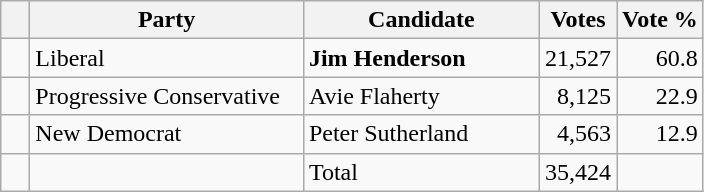<table class="wikitable">
<tr>
<th></th>
<th scope="col" width="175">Party</th>
<th scope="col" width="150">Candidate</th>
<th>Votes</th>
<th>Vote %</th>
</tr>
<tr>
<td>   </td>
<td>Liberal</td>
<td><strong>Jim Henderson</strong></td>
<td align=right>21,527</td>
<td align=right>60.8</td>
</tr>
<tr>
<td>   </td>
<td>Progressive Conservative</td>
<td>Avie Flaherty</td>
<td align=right>8,125</td>
<td align=right>22.9</td>
</tr>
<tr>
<td>   </td>
<td>New Democrat</td>
<td>Peter Sutherland</td>
<td align=right>4,563</td>
<td align=right>12.9<br></td>
</tr>
<tr>
<td></td>
<td></td>
<td>Total</td>
<td align=right>35,424</td>
<td></td>
</tr>
</table>
